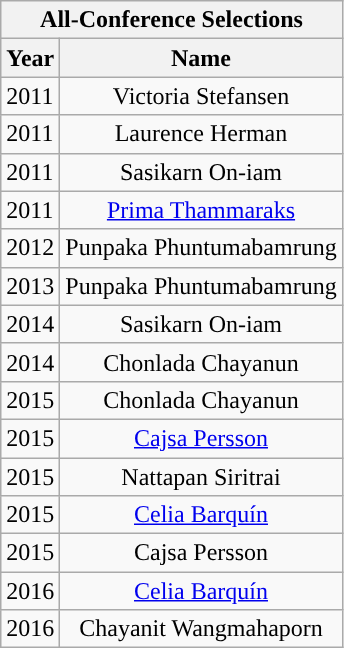<table class="wikitable">
<tr>
<th colspan="2">All-Conference Selections</th>
</tr>
<tr>
<th scope="col">Year</th>
<th scope="col">Name</th>
</tr>
<tr>
<td>2011</td>
<td style="text-align: center;">Victoria Stefansen</td>
</tr>
<tr>
<td>2011</td>
<td style="text-align: center;">Laurence Herman</td>
</tr>
<tr>
<td>2011</td>
<td style="text-align: center;">Sasikarn On-iam</td>
</tr>
<tr>
<td>2011</td>
<td style="text-align: center;"><a href='#'>Prima Thammaraks</a></td>
</tr>
<tr>
<td>2012</td>
<td style="text-align: center;">Punpaka Phuntumabamrung</td>
</tr>
<tr>
<td>2013</td>
<td style="text-align: center;">Punpaka Phuntumabamrung</td>
</tr>
<tr>
<td>2014</td>
<td style="text-align: center;">Sasikarn On-iam</td>
</tr>
<tr>
<td>2014</td>
<td style="text-align: center;">Chonlada Chayanun</td>
</tr>
<tr>
<td>2015</td>
<td style="text-align: center;">Chonlada Chayanun</td>
</tr>
<tr>
<td>2015</td>
<td style="text-align: center;"><a href='#'>Cajsa Persson</a></td>
</tr>
<tr>
<td>2015</td>
<td style="text-align: center;">Nattapan Siritrai</td>
</tr>
<tr>
<td>2015</td>
<td style="text-align: center;"><a href='#'>Celia Barquín</a></td>
</tr>
<tr>
<td>2015</td>
<td style="text-align: center;">Cajsa Persson</td>
</tr>
<tr>
<td>2016</td>
<td style="text-align: center;"><a href='#'>Celia Barquín</a></td>
</tr>
<tr>
<td>2016</td>
<td style="text-align: center;">Chayanit Wangmahaporn</td>
</tr>
</table>
